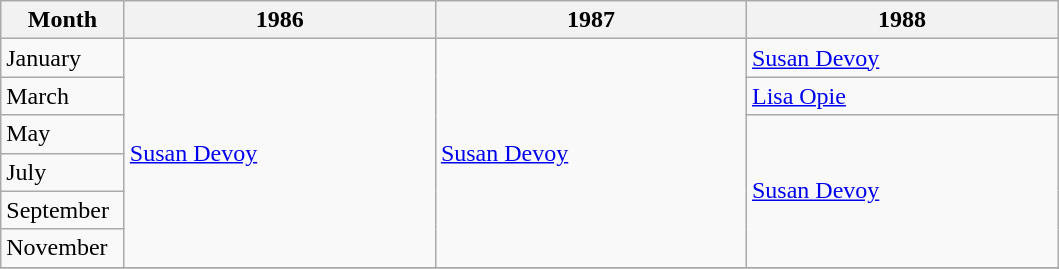<table class=wikitable>
<tr>
<th width="75">Month</th>
<th width="200px">1986</th>
<th width="200px">1987</th>
<th width="200px">1988</th>
</tr>
<tr>
<td>January</td>
<td align=left rowspan=6> <a href='#'>Susan Devoy</a></td>
<td align=left rowspan=6> <a href='#'>Susan Devoy</a></td>
<td> <a href='#'>Susan Devoy</a></td>
</tr>
<tr>
<td>March</td>
<td> <a href='#'>Lisa Opie</a></td>
</tr>
<tr>
<td>May</td>
<td align=left rowspan=4> <a href='#'>Susan Devoy</a></td>
</tr>
<tr>
<td>July</td>
</tr>
<tr>
<td>September</td>
</tr>
<tr>
<td>November</td>
</tr>
<tr>
</tr>
</table>
